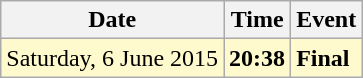<table class="wikitable">
<tr>
<th>Date</th>
<th>Time</th>
<th>Event</th>
</tr>
<tr style="background-color:lemonchiffon;">
<td>Saturday, 6 June 2015</td>
<td><strong>20:38</strong></td>
<td><strong>Final</strong></td>
</tr>
</table>
